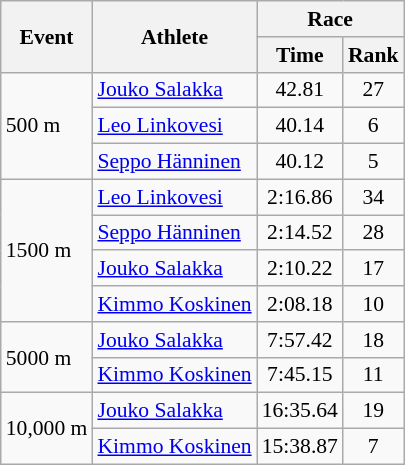<table class="wikitable" border="1" style="font-size:90%">
<tr>
<th rowspan=2>Event</th>
<th rowspan=2>Athlete</th>
<th colspan=2>Race</th>
</tr>
<tr>
<th>Time</th>
<th>Rank</th>
</tr>
<tr>
<td rowspan=3>500 m</td>
<td><a href='#'>Jouko Salakka</a></td>
<td align=center>42.81</td>
<td align=center>27</td>
</tr>
<tr>
<td><a href='#'>Leo Linkovesi</a></td>
<td align=center>40.14</td>
<td align=center>6</td>
</tr>
<tr>
<td><a href='#'>Seppo Hänninen</a></td>
<td align=center>40.12</td>
<td align=center>5</td>
</tr>
<tr>
<td rowspan=4>1500 m</td>
<td><a href='#'>Leo Linkovesi</a></td>
<td align=center>2:16.86</td>
<td align=center>34</td>
</tr>
<tr>
<td><a href='#'>Seppo Hänninen</a></td>
<td align=center>2:14.52</td>
<td align=center>28</td>
</tr>
<tr>
<td><a href='#'>Jouko Salakka</a></td>
<td align=center>2:10.22</td>
<td align=center>17</td>
</tr>
<tr>
<td><a href='#'>Kimmo Koskinen</a></td>
<td align=center>2:08.18</td>
<td align=center>10</td>
</tr>
<tr>
<td rowspan=2>5000 m</td>
<td><a href='#'>Jouko Salakka</a></td>
<td align=center>7:57.42</td>
<td align=center>18</td>
</tr>
<tr>
<td><a href='#'>Kimmo Koskinen</a></td>
<td align=center>7:45.15</td>
<td align=center>11</td>
</tr>
<tr>
<td rowspan=2>10,000 m</td>
<td><a href='#'>Jouko Salakka</a></td>
<td align=center>16:35.64</td>
<td align=center>19</td>
</tr>
<tr>
<td><a href='#'>Kimmo Koskinen</a></td>
<td align=center>15:38.87</td>
<td align=center>7</td>
</tr>
</table>
